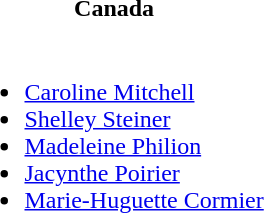<table>
<tr>
<th>Canada</th>
</tr>
<tr>
<td><br><ul><li><a href='#'>Caroline Mitchell</a></li><li><a href='#'>Shelley Steiner</a></li><li><a href='#'>Madeleine Philion</a></li><li><a href='#'>Jacynthe Poirier</a></li><li><a href='#'>Marie-Huguette Cormier</a></li></ul></td>
</tr>
</table>
